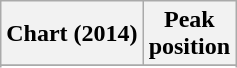<table class="wikitable sortable plainrowheaders" border="1">
<tr>
<th>Chart (2014)</th>
<th>Peak<br>position</th>
</tr>
<tr>
</tr>
<tr>
</tr>
</table>
